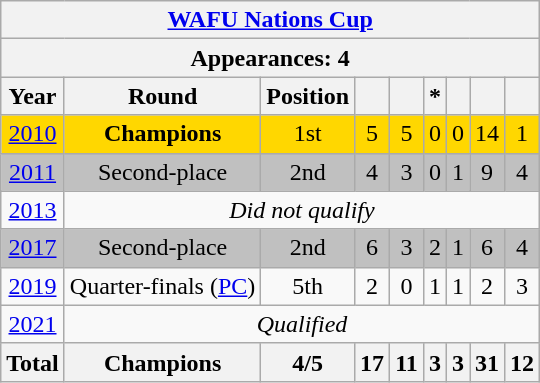<table class="wikitable" style="text-align: center;">
<tr>
<th colspan=9><a href='#'>WAFU Nations Cup</a></th>
</tr>
<tr>
<th colspan=9>Appearances: 4</th>
</tr>
<tr>
<th>Year</th>
<th>Round</th>
<th>Position</th>
<th></th>
<th></th>
<th>*</th>
<th></th>
<th></th>
<th></th>
</tr>
<tr bgcolor=gold>
<td> <a href='#'>2010</a></td>
<td><strong>Champions</strong></td>
<td>1st</td>
<td>5</td>
<td>5</td>
<td>0</td>
<td>0</td>
<td>14</td>
<td>1</td>
</tr>
<tr bgcolor=silver>
<td> <a href='#'>2011</a></td>
<td>Second-place</td>
<td>2nd</td>
<td>4</td>
<td>3</td>
<td>0</td>
<td>1</td>
<td>9</td>
<td>4</td>
</tr>
<tr>
<td> <a href='#'>2013</a></td>
<td colspan="8"><em>Did not qualify</em></td>
</tr>
<tr bgcolor=silver>
<td> <a href='#'>2017</a></td>
<td>Second-place</td>
<td>2nd</td>
<td>6</td>
<td>3</td>
<td>2</td>
<td>1</td>
<td>6</td>
<td>4</td>
</tr>
<tr>
<td> <a href='#'>2019</a></td>
<td>Quarter-finals (<a href='#'>PC</a>)</td>
<td>5th</td>
<td>2</td>
<td>0</td>
<td>1</td>
<td>1</td>
<td>2</td>
<td>3</td>
</tr>
<tr>
<td> <a href='#'>2021</a></td>
<td colspan="8"><em>Qualified</em></td>
</tr>
<tr>
<th><strong>Total</strong></th>
<th><strong>Champions</strong></th>
<th><strong>4/5</strong></th>
<th><strong>17</strong></th>
<th><strong>11</strong></th>
<th><strong>3</strong></th>
<th><strong>3</strong></th>
<th><strong>31</strong></th>
<th><strong>12</strong></th>
</tr>
</table>
